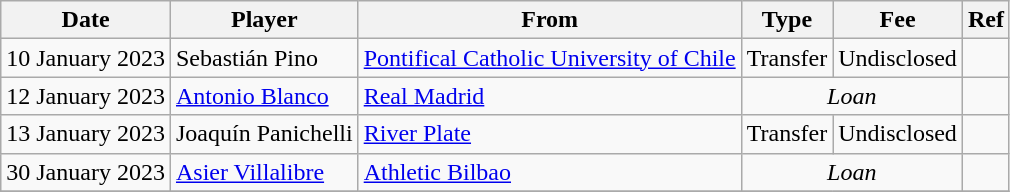<table class="wikitable">
<tr>
<th>Date</th>
<th>Player</th>
<th>From</th>
<th>Type</th>
<th>Fee</th>
<th>Ref</th>
</tr>
<tr>
<td>10 January 2023</td>
<td> Sebastián Pino</td>
<td> <a href='#'>Pontifical Catholic University of Chile</a></td>
<td align=center>Transfer</td>
<td align=center>Undisclosed</td>
<td align=center></td>
</tr>
<tr>
<td>12 January 2023</td>
<td> <a href='#'>Antonio Blanco</a></td>
<td><a href='#'>Real Madrid</a></td>
<td colspan=2 align=center><em>Loan</em></td>
<td align=center></td>
</tr>
<tr>
<td>13 January 2023</td>
<td> Joaquín Panichelli</td>
<td> <a href='#'>River Plate</a></td>
<td align=center>Transfer</td>
<td align=center>Undisclosed</td>
<td align=center></td>
</tr>
<tr>
<td>30 January 2023</td>
<td> <a href='#'>Asier Villalibre</a></td>
<td><a href='#'>Athletic Bilbao</a></td>
<td colspan=2 align=center><em>Loan</em></td>
<td align=center></td>
</tr>
<tr>
</tr>
</table>
